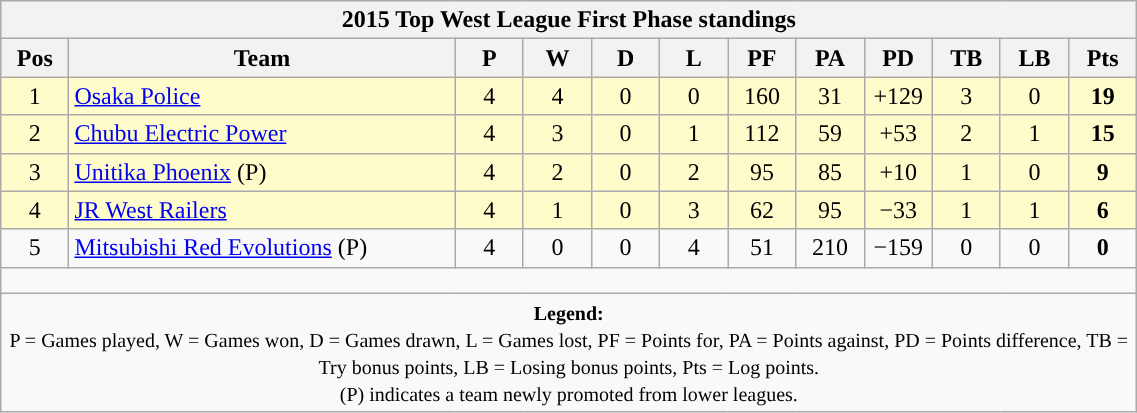<table class="wikitable" style="text-align:center; font-size:100%; width:60%;">
<tr>
<th colspan="100%" cellpadding="0" cellspacing="0"><strong>2015 Top West League First Phase standings</strong></th>
</tr>
<tr>
<th style="width:6%;">Pos</th>
<th style="width:34%;">Team</th>
<th style="width:6%;">P</th>
<th style="width:6%;">W</th>
<th style="width:6%;">D</th>
<th style="width:6%;">L</th>
<th style="width:6%;">PF</th>
<th style="width:6%;">PA</th>
<th style="width:6%;">PD</th>
<th style="width:6%;">TB</th>
<th style="width:6%;">LB</th>
<th style="width:6%;">Pts<br></th>
</tr>
<tr style="background:#FFFCCC;">
<td>1</td>
<td style="text-align:left;"><a href='#'>Osaka Police</a></td>
<td>4</td>
<td>4</td>
<td>0</td>
<td>0</td>
<td>160</td>
<td>31</td>
<td>+129</td>
<td>3</td>
<td>0</td>
<td><strong>19</strong></td>
</tr>
<tr style="background:#FFFCCC;">
<td>2</td>
<td style="text-align:left;"><a href='#'>Chubu Electric Power</a></td>
<td>4</td>
<td>3</td>
<td>0</td>
<td>1</td>
<td>112</td>
<td>59</td>
<td>+53</td>
<td>2</td>
<td>1</td>
<td><strong>15</strong></td>
</tr>
<tr style="background:#FFFCCC;">
<td>3</td>
<td style="text-align:left;"><a href='#'>Unitika Phoenix</a> (P)</td>
<td>4</td>
<td>2</td>
<td>0</td>
<td>2</td>
<td>95</td>
<td>85</td>
<td>+10</td>
<td>1</td>
<td>0</td>
<td><strong>9</strong></td>
</tr>
<tr style="background:#FFFCCC;">
<td>4</td>
<td style="text-align:left;"><a href='#'>JR West Railers</a></td>
<td>4</td>
<td>1</td>
<td>0</td>
<td>3</td>
<td>62</td>
<td>95</td>
<td>−33</td>
<td>1</td>
<td>1</td>
<td><strong>6</strong></td>
</tr>
<tr>
<td>5</td>
<td style="text-align:left;"><a href='#'>Mitsubishi Red Evolutions</a> (P)</td>
<td>4</td>
<td>0</td>
<td>0</td>
<td>4</td>
<td>51</td>
<td>210</td>
<td>−159</td>
<td>0</td>
<td>0</td>
<td><strong>0</strong></td>
</tr>
<tr>
<td colspan="100%" style="height:10px;"></td>
</tr>
<tr>
<td colspan="100%"><small><strong>Legend:</strong> <br> P = Games played, W = Games won, D = Games drawn, L = Games lost, PF = Points for, PA = Points against, PD = Points difference, TB = Try bonus points, LB = Losing bonus points, Pts = Log points. <br> (P) indicates a team newly promoted from lower leagues.</small></td>
</tr>
</table>
